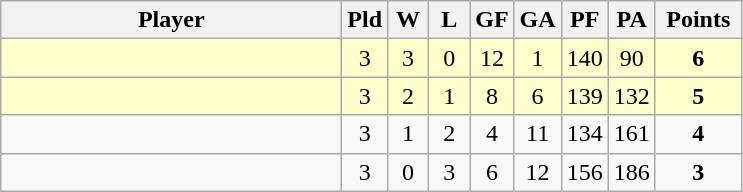<table class=wikitable style="text-align:center">
<tr>
<th width=220>Player</th>
<th width=20>Pld</th>
<th width=20>W</th>
<th width=20>L</th>
<th width=20>GF</th>
<th width=20>GA</th>
<th width=20>PF</th>
<th width=20>PA</th>
<th width=50>Points</th>
</tr>
<tr bgcolor=#ffffcc>
<td align=left></td>
<td>3</td>
<td>3</td>
<td>0</td>
<td>12</td>
<td>1</td>
<td>140</td>
<td>90</td>
<td><strong>6</strong></td>
</tr>
<tr bgcolor=#ffffcc>
<td align=left></td>
<td>3</td>
<td>2</td>
<td>1</td>
<td>8</td>
<td>6</td>
<td>139</td>
<td>132</td>
<td><strong>5</strong></td>
</tr>
<tr>
<td align=left></td>
<td>3</td>
<td>1</td>
<td>2</td>
<td>4</td>
<td>11</td>
<td>134</td>
<td>161</td>
<td><strong>4</strong></td>
</tr>
<tr>
<td align=left></td>
<td>3</td>
<td>0</td>
<td>3</td>
<td>6</td>
<td>12</td>
<td>156</td>
<td>186</td>
<td><strong>3</strong></td>
</tr>
</table>
